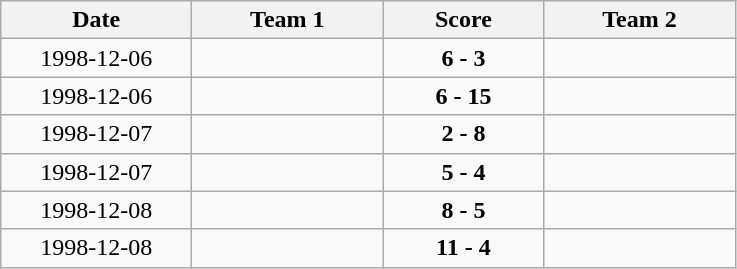<table class="wikitable">
<tr>
<th width="120">Date</th>
<th width="120">Team 1</th>
<th width="100">Score</th>
<th width="120">Team 2</th>
</tr>
<tr>
<td align="center">1998-12-06</td>
<td align="left"></td>
<td align="center"><strong>6 - 3</strong></td>
<td align="left"></td>
</tr>
<tr>
<td align="center">1998-12-06</td>
<td align="left"></td>
<td align="center"><strong>6 - 15</strong></td>
<td align="left"></td>
</tr>
<tr>
<td align="center">1998-12-07</td>
<td align="left"></td>
<td align="center"><strong>2 - 8</strong></td>
<td align="left"></td>
</tr>
<tr>
<td align="center">1998-12-07</td>
<td align="left"></td>
<td align="center"><strong>5 - 4</strong></td>
<td align="left"></td>
</tr>
<tr>
<td align="center">1998-12-08</td>
<td align="left"></td>
<td align="center"><strong>8 - 5</strong></td>
<td align="left"></td>
</tr>
<tr>
<td align="center">1998-12-08</td>
<td align="left"></td>
<td align="center"><strong>11 - 4</strong></td>
<td align="left"></td>
</tr>
</table>
